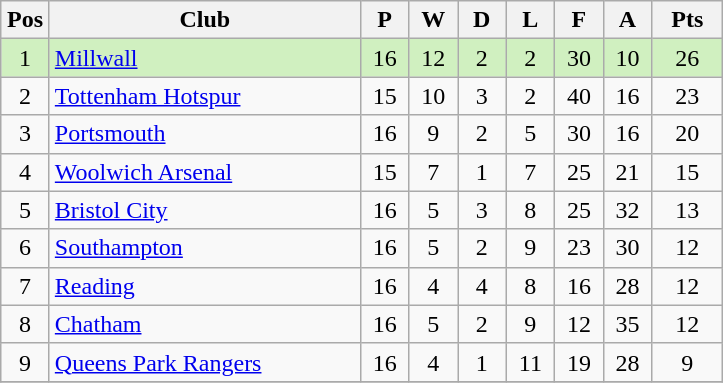<table class="wikitable" style="text-align:center">
<tr>
<th width="25">Pos</th>
<th width="200">Club</th>
<th width="25">P</th>
<th width="25">W</th>
<th width="25">D</th>
<th width="25">L</th>
<th width="25">F</th>
<th width="25">A</th>
<th width="40">Pts</th>
</tr>
<tr style="background:#D0F0C0;">
<td>1</td>
<td align="left"><a href='#'>Millwall</a></td>
<td>16</td>
<td>12</td>
<td>2</td>
<td>2</td>
<td>30</td>
<td>10</td>
<td>26</td>
</tr>
<tr>
<td>2</td>
<td align="left"><a href='#'>Tottenham Hotspur</a></td>
<td>15</td>
<td>10</td>
<td>3</td>
<td>2</td>
<td>40</td>
<td>16</td>
<td>23</td>
</tr>
<tr>
<td>3</td>
<td align="left"><a href='#'>Portsmouth</a></td>
<td>16</td>
<td>9</td>
<td>2</td>
<td>5</td>
<td>30</td>
<td>16</td>
<td>20</td>
</tr>
<tr>
<td>4</td>
<td align="left"><a href='#'>Woolwich Arsenal</a></td>
<td>15</td>
<td>7</td>
<td>1</td>
<td>7</td>
<td>25</td>
<td>21</td>
<td>15</td>
</tr>
<tr>
<td>5</td>
<td align="left"><a href='#'>Bristol City</a></td>
<td>16</td>
<td>5</td>
<td>3</td>
<td>8</td>
<td>25</td>
<td>32</td>
<td>13</td>
</tr>
<tr>
<td>6</td>
<td align="left"><a href='#'>Southampton</a></td>
<td>16</td>
<td>5</td>
<td>2</td>
<td>9</td>
<td>23</td>
<td>30</td>
<td>12</td>
</tr>
<tr>
<td>7</td>
<td align="left"><a href='#'>Reading</a></td>
<td>16</td>
<td>4</td>
<td>4</td>
<td>8</td>
<td>16</td>
<td>28</td>
<td>12</td>
</tr>
<tr>
<td>8</td>
<td align="left"><a href='#'>Chatham</a></td>
<td>16</td>
<td>5</td>
<td>2</td>
<td>9</td>
<td>12</td>
<td>35</td>
<td>12</td>
</tr>
<tr>
<td>9</td>
<td align="left"><a href='#'>Queens Park Rangers</a></td>
<td>16</td>
<td>4</td>
<td>1</td>
<td>11</td>
<td>19</td>
<td>28</td>
<td>9</td>
</tr>
<tr>
</tr>
</table>
